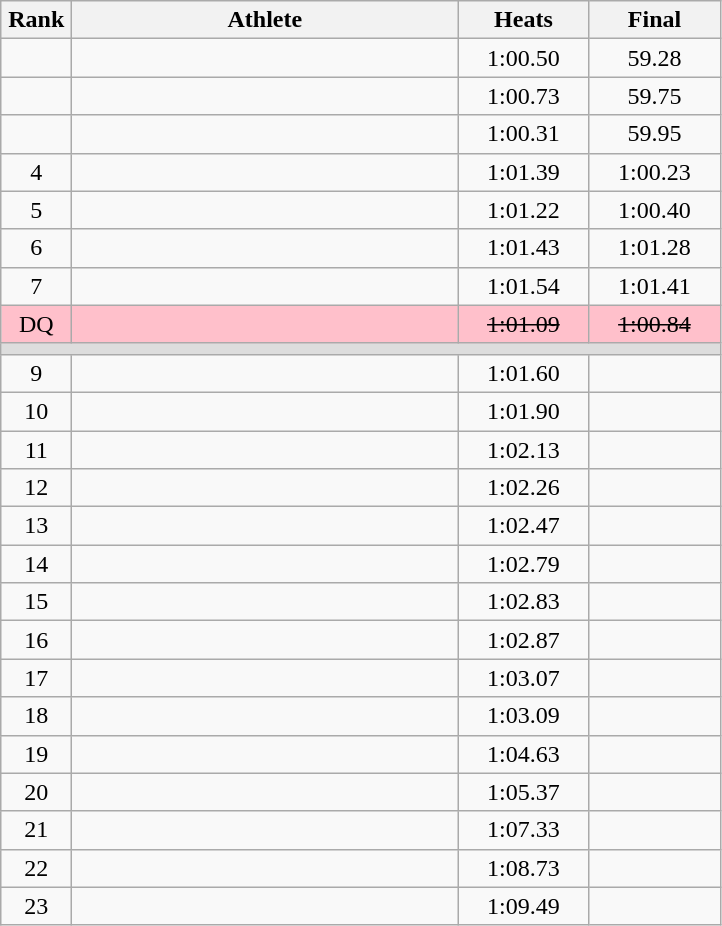<table class=wikitable style="text-align:center">
<tr>
<th width=40>Rank</th>
<th width=250>Athlete</th>
<th width=80>Heats</th>
<th width=80>Final</th>
</tr>
<tr>
<td></td>
<td align=left></td>
<td>1:00.50</td>
<td>59.28</td>
</tr>
<tr>
<td></td>
<td align=left></td>
<td>1:00.73</td>
<td>59.75</td>
</tr>
<tr>
<td></td>
<td align=left></td>
<td>1:00.31</td>
<td>59.95</td>
</tr>
<tr>
<td>4</td>
<td align=left></td>
<td>1:01.39</td>
<td>1:00.23</td>
</tr>
<tr>
<td>5</td>
<td align=left></td>
<td>1:01.22</td>
<td>1:00.40</td>
</tr>
<tr>
<td>6</td>
<td align=left></td>
<td>1:01.43</td>
<td>1:01.28</td>
</tr>
<tr>
<td>7</td>
<td align=left></td>
<td>1:01.54</td>
<td>1:01.41</td>
</tr>
<tr bgcolor=pink>
<td>DQ</td>
<td align=left></td>
<td><s>1:01.09</s></td>
<td><s>1:00.84</s></td>
</tr>
<tr bgcolor=#DDDDDD>
<td colspan=4></td>
</tr>
<tr>
<td>9</td>
<td align=left></td>
<td>1:01.60</td>
<td></td>
</tr>
<tr>
<td>10</td>
<td align=left></td>
<td>1:01.90</td>
<td></td>
</tr>
<tr>
<td>11</td>
<td align=left></td>
<td>1:02.13</td>
<td></td>
</tr>
<tr>
<td>12</td>
<td align=left></td>
<td>1:02.26</td>
<td></td>
</tr>
<tr>
<td>13</td>
<td align=left></td>
<td>1:02.47</td>
<td></td>
</tr>
<tr>
<td>14</td>
<td align=left></td>
<td>1:02.79</td>
<td></td>
</tr>
<tr>
<td>15</td>
<td align=left></td>
<td>1:02.83</td>
<td></td>
</tr>
<tr>
<td>16</td>
<td align=left></td>
<td>1:02.87</td>
<td></td>
</tr>
<tr>
<td>17</td>
<td align=left></td>
<td>1:03.07</td>
<td></td>
</tr>
<tr>
<td>18</td>
<td align=left></td>
<td>1:03.09</td>
<td></td>
</tr>
<tr>
<td>19</td>
<td align=left></td>
<td>1:04.63</td>
<td></td>
</tr>
<tr>
<td>20</td>
<td align=left></td>
<td>1:05.37</td>
<td></td>
</tr>
<tr>
<td>21</td>
<td align=left></td>
<td>1:07.33</td>
<td></td>
</tr>
<tr>
<td>22</td>
<td align=left></td>
<td>1:08.73</td>
<td></td>
</tr>
<tr>
<td>23</td>
<td align=left></td>
<td>1:09.49</td>
<td></td>
</tr>
</table>
